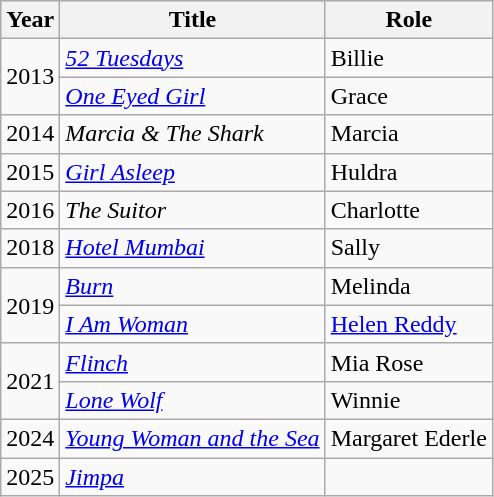<table class="wikitable">
<tr>
<th>Year</th>
<th>Title</th>
<th>Role</th>
</tr>
<tr>
<td rowspan="2">2013</td>
<td><em><a href='#'>52 Tuesdays</a></em></td>
<td>Billie</td>
</tr>
<tr>
<td><em><a href='#'>One Eyed Girl</a></em></td>
<td>Grace</td>
</tr>
<tr>
<td>2014</td>
<td><em>Marcia & The Shark</em></td>
<td>Marcia</td>
</tr>
<tr>
<td>2015</td>
<td><a href='#'><em>Girl Asleep</em></a></td>
<td>Huldra</td>
</tr>
<tr>
<td>2016</td>
<td><em>The Suitor</em></td>
<td>Charlotte</td>
</tr>
<tr>
<td>2018</td>
<td><em><a href='#'>Hotel Mumbai</a></em></td>
<td>Sally</td>
</tr>
<tr>
<td rowspan="2">2019</td>
<td><em><a href='#'>Burn</a></em></td>
<td>Melinda</td>
</tr>
<tr>
<td><em><a href='#'>I Am Woman</a></em></td>
<td><a href='#'>Helen Reddy</a></td>
</tr>
<tr>
<td rowspan=2>2021</td>
<td><em><a href='#'>Flinch</a></em></td>
<td>Mia Rose</td>
</tr>
<tr>
<td><em><a href='#'>Lone Wolf</a></em></td>
<td>Winnie</td>
</tr>
<tr>
<td>2024</td>
<td><em><a href='#'>Young Woman and the Sea</a></em></td>
<td>Margaret Ederle</td>
</tr>
<tr>
<td>2025</td>
<td><em><a href='#'>Jimpa</a></em></td>
<td></td>
</tr>
</table>
